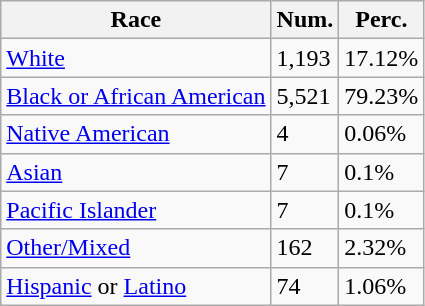<table class="wikitable">
<tr>
<th>Race</th>
<th>Num.</th>
<th>Perc.</th>
</tr>
<tr>
<td><a href='#'>White</a></td>
<td>1,193</td>
<td>17.12%</td>
</tr>
<tr>
<td><a href='#'>Black or African American</a></td>
<td>5,521</td>
<td>79.23%</td>
</tr>
<tr>
<td><a href='#'>Native American</a></td>
<td>4</td>
<td>0.06%</td>
</tr>
<tr>
<td><a href='#'>Asian</a></td>
<td>7</td>
<td>0.1%</td>
</tr>
<tr>
<td><a href='#'>Pacific Islander</a></td>
<td>7</td>
<td>0.1%</td>
</tr>
<tr>
<td><a href='#'>Other/Mixed</a></td>
<td>162</td>
<td>2.32%</td>
</tr>
<tr>
<td><a href='#'>Hispanic</a> or <a href='#'>Latino</a></td>
<td>74</td>
<td>1.06%</td>
</tr>
</table>
